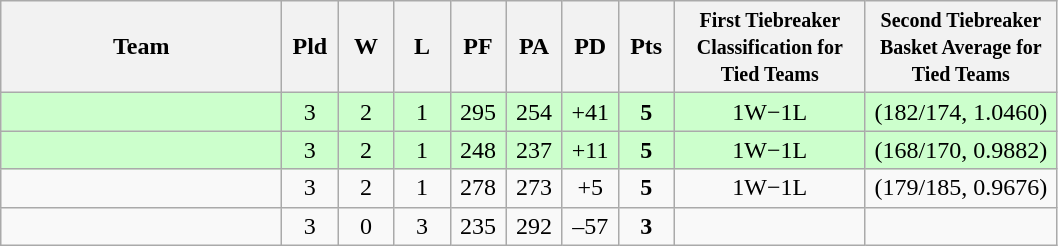<table class=wikitable style="text-align:center">
<tr>
<th width=180>Team</th>
<th width=30>Pld</th>
<th width=30>W</th>
<th width=30>L</th>
<th width=30>PF</th>
<th width=30>PA</th>
<th width=30>PD</th>
<th width=30>Pts</th>
<th width=120><small>First Tiebreaker <br> Classification for Tied Teams</small></th>
<th width=120><small>Second Tiebreaker <br> Basket Average for Tied Teams</small></th>
</tr>
<tr bgcolor="#ccffcc">
<td align="left"></td>
<td>3</td>
<td>2</td>
<td>1</td>
<td>295</td>
<td>254</td>
<td>+41</td>
<td><strong>5</strong></td>
<td>1W−1L</td>
<td>(182/174, 1.0460)</td>
</tr>
<tr bgcolor="#ccffcc">
<td align="left"></td>
<td>3</td>
<td>2</td>
<td>1</td>
<td>248</td>
<td>237</td>
<td>+11</td>
<td><strong>5</strong></td>
<td>1W−1L</td>
<td>(168/170, 0.9882)</td>
</tr>
<tr>
<td align="left"></td>
<td>3</td>
<td>2</td>
<td>1</td>
<td>278</td>
<td>273</td>
<td>+5</td>
<td><strong>5</strong></td>
<td>1W−1L</td>
<td>(179/185, 0.9676)</td>
</tr>
<tr>
<td align="left"></td>
<td>3</td>
<td>0</td>
<td>3</td>
<td>235</td>
<td>292</td>
<td>–57</td>
<td><strong>3</strong></td>
<td></td>
<td></td>
</tr>
</table>
